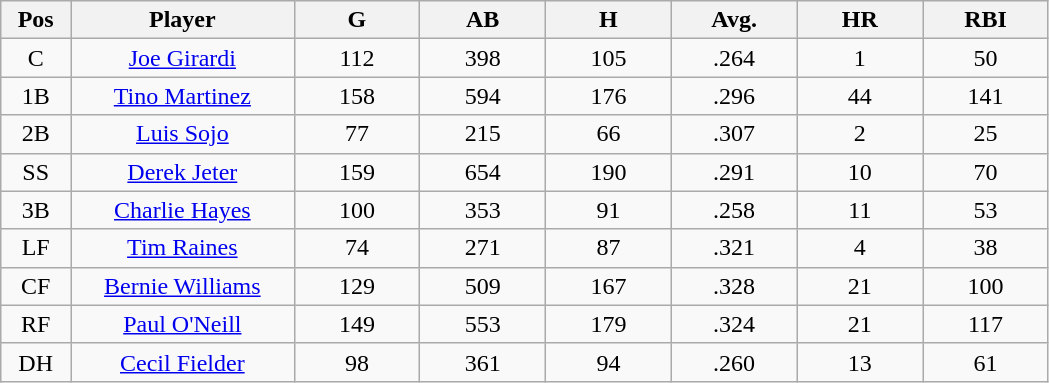<table class="wikitable sortable">
<tr>
<th bgcolor="#DDDDFF" width="5%">Pos</th>
<th bgcolor="#DDDDFF" width="16%">Player</th>
<th bgcolor="#DDDDFF" width="9%">G</th>
<th bgcolor="#DDDDFF" width="9%">AB</th>
<th bgcolor="#DDDDFF" width="9%">H</th>
<th bgcolor="#DDDDFF" width="9%">Avg.</th>
<th bgcolor="#DDDDFF" width="9%">HR</th>
<th bgcolor="#DDDDFF" width="9%">RBI</th>
</tr>
<tr align="center">
<td>C</td>
<td><a href='#'>Joe Girardi</a></td>
<td>112</td>
<td>398</td>
<td>105</td>
<td>.264</td>
<td>1</td>
<td>50</td>
</tr>
<tr align="center">
<td>1B</td>
<td><a href='#'>Tino Martinez</a></td>
<td>158</td>
<td>594</td>
<td>176</td>
<td>.296</td>
<td>44</td>
<td>141</td>
</tr>
<tr align="center">
<td>2B</td>
<td><a href='#'>Luis Sojo</a></td>
<td>77</td>
<td>215</td>
<td>66</td>
<td>.307</td>
<td>2</td>
<td>25</td>
</tr>
<tr align="center">
<td>SS</td>
<td><a href='#'>Derek Jeter</a></td>
<td>159</td>
<td>654</td>
<td>190</td>
<td>.291</td>
<td>10</td>
<td>70</td>
</tr>
<tr align="center">
<td>3B</td>
<td><a href='#'>Charlie Hayes</a></td>
<td>100</td>
<td>353</td>
<td>91</td>
<td>.258</td>
<td>11</td>
<td>53</td>
</tr>
<tr align="center">
<td>LF</td>
<td><a href='#'>Tim Raines</a></td>
<td>74</td>
<td>271</td>
<td>87</td>
<td>.321</td>
<td>4</td>
<td>38</td>
</tr>
<tr align="center">
<td>CF</td>
<td><a href='#'>Bernie Williams</a></td>
<td>129</td>
<td>509</td>
<td>167</td>
<td>.328</td>
<td>21</td>
<td>100</td>
</tr>
<tr align="center">
<td>RF</td>
<td><a href='#'>Paul O'Neill</a></td>
<td>149</td>
<td>553</td>
<td>179</td>
<td>.324</td>
<td>21</td>
<td>117</td>
</tr>
<tr align="center">
<td>DH</td>
<td><a href='#'>Cecil Fielder</a></td>
<td>98</td>
<td>361</td>
<td>94</td>
<td>.260</td>
<td>13</td>
<td>61</td>
</tr>
</table>
